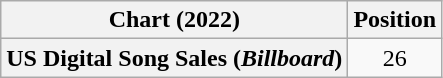<table class="wikitable sortable plainrowheaders" style="text-align:center">
<tr>
<th scope="col">Chart (2022)</th>
<th scope="col">Position</th>
</tr>
<tr>
<th scope="row">US Digital Song Sales (<em>Billboard</em>)</th>
<td>26</td>
</tr>
</table>
